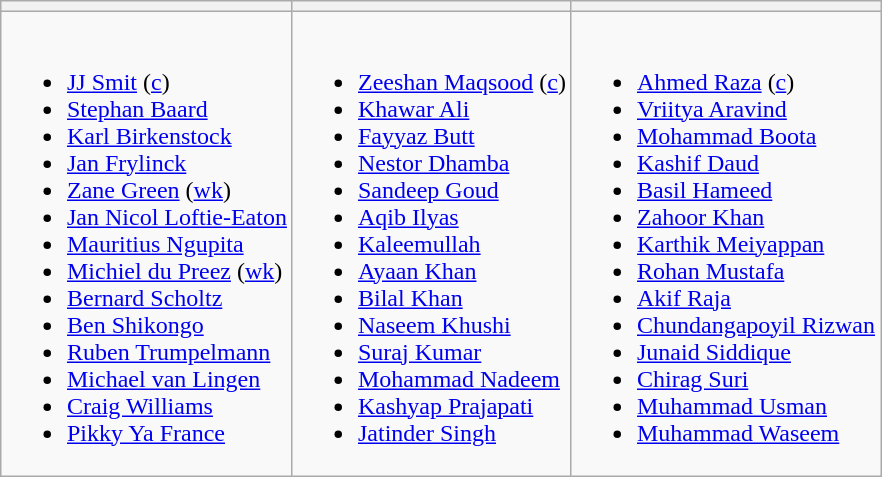<table class="wikitable" style="text-align:left; margin:auto">
<tr>
<th></th>
<th></th>
<th></th>
</tr>
<tr style="vertical-align:top">
<td><br><ul><li><a href='#'>JJ Smit</a> (<a href='#'>c</a>)</li><li><a href='#'>Stephan Baard</a></li><li><a href='#'>Karl Birkenstock</a></li><li><a href='#'>Jan Frylinck</a></li><li><a href='#'>Zane Green</a> (<a href='#'>wk</a>)</li><li><a href='#'>Jan Nicol Loftie-Eaton</a></li><li><a href='#'>Mauritius Ngupita</a></li><li><a href='#'>Michiel du Preez</a> (<a href='#'>wk</a>)</li><li><a href='#'>Bernard Scholtz</a></li><li><a href='#'>Ben Shikongo</a></li><li><a href='#'>Ruben Trumpelmann</a></li><li><a href='#'>Michael van Lingen</a></li><li><a href='#'>Craig Williams</a></li><li><a href='#'>Pikky Ya France</a></li></ul></td>
<td><br><ul><li><a href='#'>Zeeshan Maqsood</a> (<a href='#'>c</a>)</li><li><a href='#'>Khawar Ali</a></li><li><a href='#'>Fayyaz Butt</a></li><li><a href='#'>Nestor Dhamba</a></li><li><a href='#'>Sandeep Goud</a></li><li><a href='#'>Aqib Ilyas</a></li><li><a href='#'>Kaleemullah</a></li><li><a href='#'>Ayaan Khan</a></li><li><a href='#'>Bilal Khan</a></li><li><a href='#'>Naseem Khushi</a></li><li><a href='#'>Suraj Kumar</a></li><li><a href='#'>Mohammad Nadeem</a></li><li><a href='#'>Kashyap Prajapati</a></li><li><a href='#'>Jatinder Singh</a></li></ul></td>
<td><br><ul><li><a href='#'>Ahmed Raza</a> (<a href='#'>c</a>)</li><li><a href='#'>Vriitya Aravind</a></li><li><a href='#'>Mohammad Boota</a></li><li><a href='#'>Kashif Daud</a></li><li><a href='#'>Basil Hameed</a></li><li><a href='#'>Zahoor Khan</a></li><li><a href='#'>Karthik Meiyappan</a></li><li><a href='#'>Rohan Mustafa</a></li><li><a href='#'>Akif Raja</a></li><li><a href='#'>Chundangapoyil Rizwan</a></li><li><a href='#'>Junaid Siddique</a></li><li><a href='#'>Chirag Suri</a></li><li><a href='#'>Muhammad Usman</a></li><li><a href='#'>Muhammad Waseem</a></li></ul></td>
</tr>
</table>
